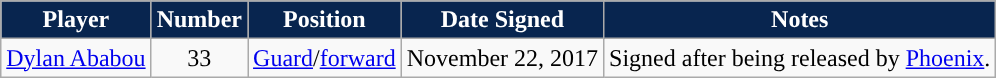<table class="wikitable sortable sortable">
<tr>
<th style="background:#08254F; color:#FFFFFF; ">Player</th>
<th style="background:#08254F; color:#FFFFFF; ">Number</th>
<th style="background:#08254F; color:#FFFFFF; ">Position</th>
<th style="background:#08254F; color:#FFFFFF; ">Date Signed</th>
<th style="background:#08254F; color:#FFFFFF; ">Notes</th>
</tr>
<tr style="text-align: center">
<td><a href='#'>Dylan Ababou</a></td>
<td>33</td>
<td><a href='#'>Guard</a>/<a href='#'>forward</a></td>
<td>November 22, 2017</td>
<td>Signed after being released by <a href='#'>Phoenix</a>.</td>
</tr>
</table>
